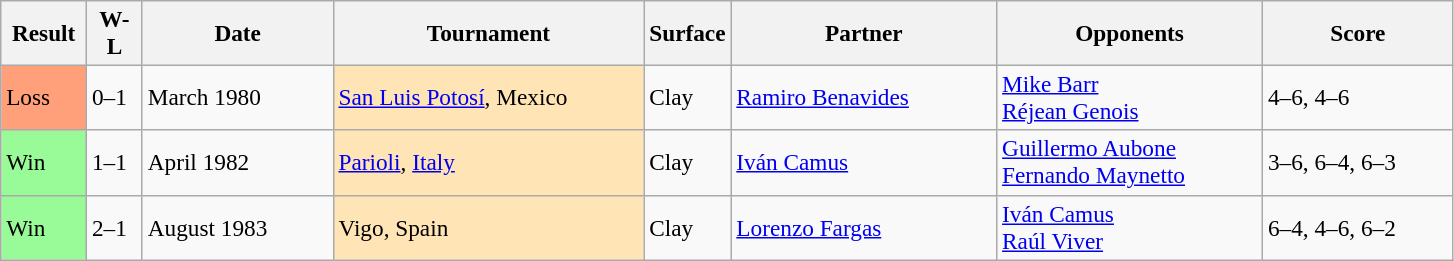<table class="wikitable" style=font-size:97%>
<tr>
<th width=50>Result</th>
<th width=30>W-L</th>
<th width=120>Date</th>
<th width=200>Tournament</th>
<th>Surface</th>
<th width=170>Partner</th>
<th width=170>Opponents</th>
<th width=120>Score</th>
</tr>
<tr>
<td bgcolor=FFA07A>Loss</td>
<td>0–1</td>
<td>March 1980</td>
<td bgcolor=moccasin><a href='#'>San Luis Potosí</a>, Mexico</td>
<td>Clay</td>
<td> <a href='#'>Ramiro Benavides</a></td>
<td> <a href='#'>Mike Barr</a><br> <a href='#'>Réjean Genois</a></td>
<td>4–6, 4–6</td>
</tr>
<tr>
<td bgcolor=98FB98>Win</td>
<td>1–1</td>
<td>April 1982</td>
<td bgcolor=moccasin><a href='#'>Parioli</a>, <a href='#'>Italy</a></td>
<td>Clay</td>
<td> <a href='#'>Iván Camus</a></td>
<td> <a href='#'>Guillermo Aubone</a><br> <a href='#'>Fernando Maynetto</a></td>
<td>3–6, 6–4, 6–3</td>
</tr>
<tr>
<td bgcolor=98FB98>Win</td>
<td>2–1</td>
<td>August 1983</td>
<td bgcolor=moccasin>Vigo, Spain</td>
<td>Clay</td>
<td> <a href='#'>Lorenzo Fargas</a></td>
<td> <a href='#'>Iván Camus</a><br> <a href='#'>Raúl Viver</a></td>
<td>6–4, 4–6, 6–2</td>
</tr>
</table>
